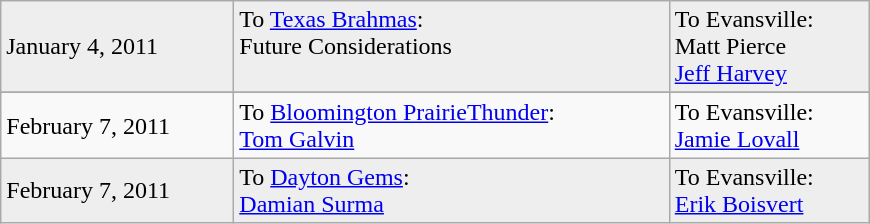<table class="wikitable" style="border:1px solid #999999; width:580px;">
<tr bgcolor="eeeeee">
<td>January 4, 2011</td>
<td valign="top">To <a href='#'>Texas Brahmas</a>: <br> Future Considerations</td>
<td valign="top">To Evansville: <br> Matt Pierce <br> <a href='#'>Jeff Harvey</a></td>
</tr>
<tr>
</tr>
<tr>
<td>February 7, 2011</td>
<td valign="top">To <a href='#'>Bloomington PrairieThunder</a>: <br> <a href='#'>Tom Galvin</a></td>
<td valign="top">To Evansville: <br> <a href='#'>Jamie Lovall</a></td>
</tr>
<tr bgcolor="eeeeee">
<td>February 7, 2011</td>
<td valign="top">To <a href='#'>Dayton Gems</a>: <br> <a href='#'>Damian Surma</a></td>
<td valign="top">To Evansville: <br> <a href='#'>Erik Boisvert</a></td>
</tr>
</table>
